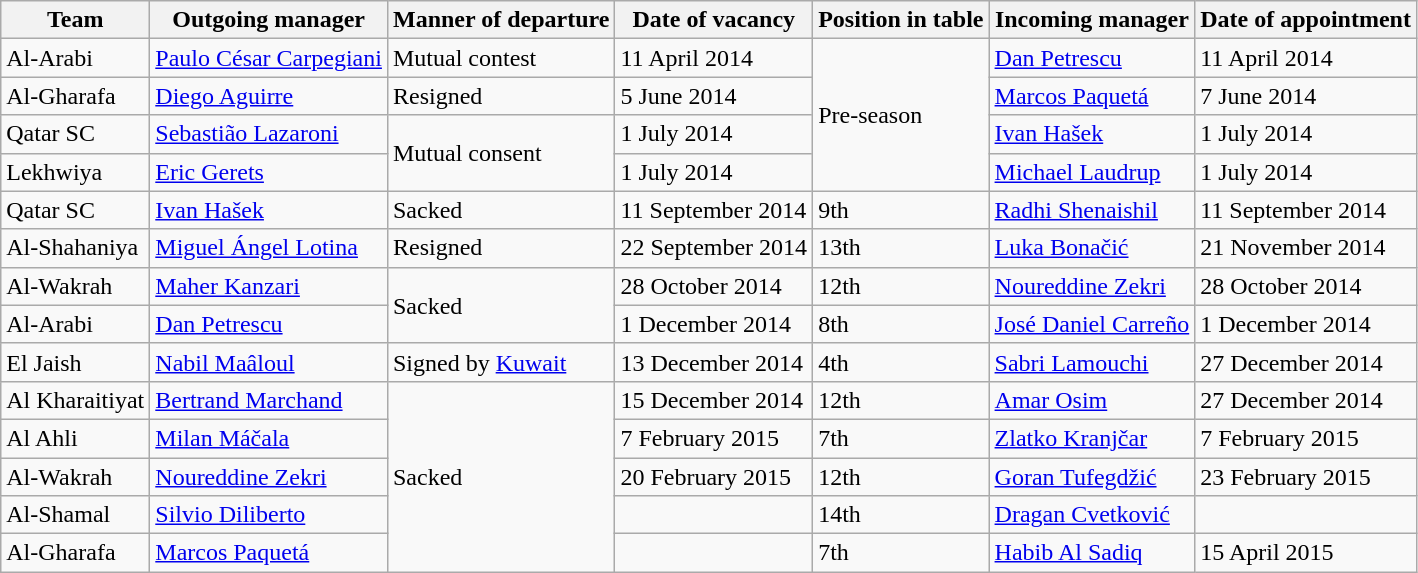<table class="wikitable">
<tr>
<th>Team</th>
<th>Outgoing manager</th>
<th>Manner of departure</th>
<th>Date of vacancy</th>
<th>Position in table</th>
<th>Incoming manager</th>
<th>Date of appointment</th>
</tr>
<tr>
<td>Al-Arabi</td>
<td> <a href='#'>Paulo César Carpegiani</a></td>
<td>Mutual contest</td>
<td>11 April 2014</td>
<td rowspan="4">Pre-season</td>
<td> <a href='#'>Dan Petrescu</a></td>
<td>11 April 2014</td>
</tr>
<tr>
<td>Al-Gharafa</td>
<td> <a href='#'>Diego Aguirre</a></td>
<td>Resigned</td>
<td>5 June 2014</td>
<td> <a href='#'>Marcos Paquetá</a></td>
<td>7 June 2014</td>
</tr>
<tr>
<td>Qatar SC</td>
<td> <a href='#'>Sebastião Lazaroni</a></td>
<td rowspan="2">Mutual consent</td>
<td>1 July 2014</td>
<td> <a href='#'>Ivan Hašek</a></td>
<td>1 July 2014</td>
</tr>
<tr>
<td>Lekhwiya</td>
<td> <a href='#'>Eric Gerets</a></td>
<td>1 July 2014</td>
<td> <a href='#'>Michael Laudrup</a></td>
<td>1 July 2014</td>
</tr>
<tr>
<td>Qatar SC</td>
<td> <a href='#'>Ivan Hašek</a></td>
<td>Sacked</td>
<td>11 September 2014</td>
<td>9th</td>
<td> <a href='#'>Radhi Shenaishil</a></td>
<td>11 September 2014</td>
</tr>
<tr>
<td>Al-Shahaniya</td>
<td> <a href='#'>Miguel Ángel Lotina</a></td>
<td>Resigned</td>
<td>22 September 2014</td>
<td>13th</td>
<td> <a href='#'>Luka Bonačić</a></td>
<td>21 November 2014</td>
</tr>
<tr>
<td>Al-Wakrah</td>
<td> <a href='#'>Maher Kanzari</a></td>
<td rowspan="2">Sacked</td>
<td>28 October 2014</td>
<td>12th</td>
<td> <a href='#'>Noureddine Zekri</a></td>
<td>28 October 2014</td>
</tr>
<tr>
<td>Al-Arabi</td>
<td> <a href='#'>Dan Petrescu</a></td>
<td>1 December 2014</td>
<td>8th</td>
<td> <a href='#'>José Daniel Carreño</a></td>
<td>1 December 2014</td>
</tr>
<tr>
<td>El Jaish</td>
<td> <a href='#'>Nabil Maâloul</a></td>
<td>Signed by <a href='#'>Kuwait</a></td>
<td>13 December 2014</td>
<td>4th</td>
<td> <a href='#'>Sabri Lamouchi</a></td>
<td>27 December 2014</td>
</tr>
<tr>
<td>Al Kharaitiyat</td>
<td> <a href='#'>Bertrand Marchand</a></td>
<td rowspan="5">Sacked</td>
<td>15 December 2014</td>
<td>12th</td>
<td> <a href='#'>Amar Osim</a></td>
<td>27 December 2014</td>
</tr>
<tr>
<td>Al Ahli</td>
<td> <a href='#'>Milan Máčala</a></td>
<td>7 February 2015</td>
<td>7th</td>
<td> <a href='#'>Zlatko Kranjčar</a></td>
<td>7 February 2015</td>
</tr>
<tr>
<td>Al-Wakrah</td>
<td> <a href='#'>Noureddine Zekri</a></td>
<td>20 February 2015</td>
<td>12th</td>
<td> <a href='#'>Goran Tufegdžić</a></td>
<td>23 February 2015</td>
</tr>
<tr>
<td>Al-Shamal</td>
<td> <a href='#'>Silvio Diliberto</a></td>
<td></td>
<td>14th</td>
<td> <a href='#'>Dragan Cvetković</a></td>
<td></td>
</tr>
<tr>
<td>Al-Gharafa</td>
<td> <a href='#'>Marcos Paquetá</a></td>
<td></td>
<td>7th</td>
<td> <a href='#'>Habib Al Sadiq</a></td>
<td>15 April 2015</td>
</tr>
</table>
